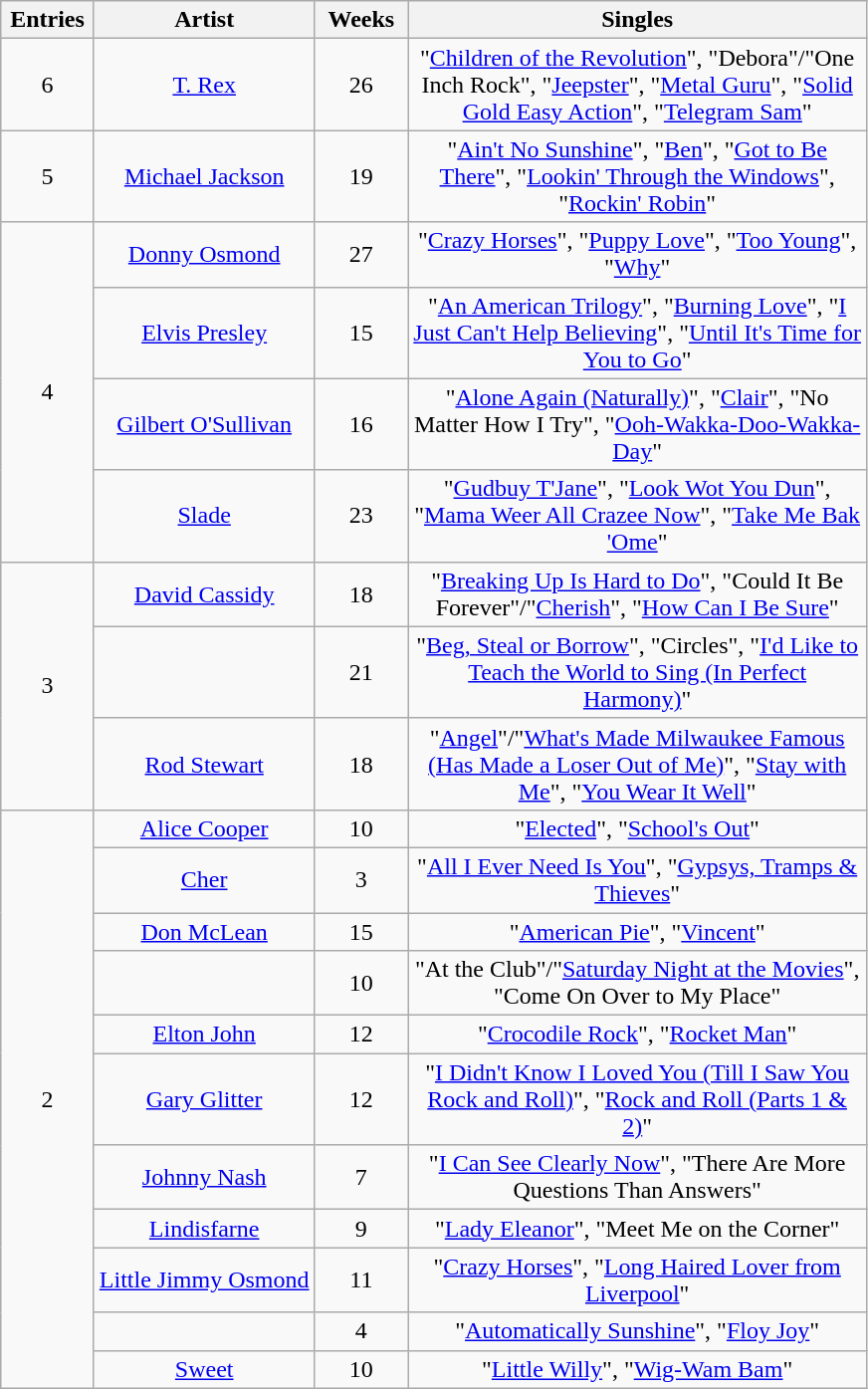<table class="wikitable sortable" style="text-align: center;">
<tr>
<th scope="col" style="width:55px;" data-sort-type="number">Entries</th>
<th scope="col" style="text-align:center;">Artist</th>
<th scope="col" style="width:55px;" data-sort-type="number">Weeks</th>
<th scope="col" style="width:300px;">Singles</th>
</tr>
<tr>
<td rowspan="1" style="text-align:center">6</td>
<td><a href='#'>T. Rex</a> </td>
<td>26</td>
<td>"<a href='#'>Children of the Revolution</a>", "Debora"/"One Inch Rock", "<a href='#'>Jeepster</a>", "<a href='#'>Metal Guru</a>", "<a href='#'>Solid Gold Easy Action</a>", "<a href='#'>Telegram Sam</a>"</td>
</tr>
<tr>
<td rowspan="1" style="text-align:center">5</td>
<td><a href='#'>Michael Jackson</a> </td>
<td>19</td>
<td>"<a href='#'>Ain't No Sunshine</a>", "<a href='#'>Ben</a>", "<a href='#'>Got to Be There</a>", "<a href='#'>Lookin' Through the Windows</a>", "<a href='#'>Rockin' Robin</a>"</td>
</tr>
<tr>
<td rowspan="4" style="text-align:center">4</td>
<td><a href='#'>Donny Osmond</a> </td>
<td>27</td>
<td>"<a href='#'>Crazy Horses</a>", "<a href='#'>Puppy Love</a>", "<a href='#'>Too Young</a>", "<a href='#'>Why</a>"</td>
</tr>
<tr>
<td><a href='#'>Elvis Presley</a></td>
<td>15</td>
<td>"<a href='#'>An American Trilogy</a>", "<a href='#'>Burning Love</a>", "<a href='#'>I Just Can't Help Believing</a>", "<a href='#'>Until It's Time for You to Go</a>"</td>
</tr>
<tr>
<td><a href='#'>Gilbert O'Sullivan</a> </td>
<td>16</td>
<td>"<a href='#'>Alone Again (Naturally)</a>", "<a href='#'>Clair</a>", "No Matter How I Try", "<a href='#'>Ooh-Wakka-Doo-Wakka-Day</a>"</td>
</tr>
<tr>
<td><a href='#'>Slade</a></td>
<td>23</td>
<td>"<a href='#'>Gudbuy T'Jane</a>", "<a href='#'>Look Wot You Dun</a>", "<a href='#'>Mama Weer All Crazee Now</a>", "<a href='#'>Take Me Bak 'Ome</a>"</td>
</tr>
<tr>
<td rowspan="3" style="text-align:center">3</td>
<td><a href='#'>David Cassidy</a> </td>
<td>18</td>
<td>"<a href='#'>Breaking Up Is Hard to Do</a>", "Could It Be Forever"/"<a href='#'>Cherish</a>", "<a href='#'>How Can I Be Sure</a>"</td>
</tr>
<tr>
<td></td>
<td>21</td>
<td>"<a href='#'>Beg, Steal or Borrow</a>", "Circles", "<a href='#'>I'd Like to Teach the World to Sing (In Perfect Harmony)</a>"</td>
</tr>
<tr>
<td><a href='#'>Rod Stewart</a> </td>
<td>18</td>
<td>"<a href='#'>Angel</a>"/"<a href='#'>What's Made Milwaukee Famous (Has Made a Loser Out of Me)</a>", "<a href='#'>Stay with Me</a>", "<a href='#'>You Wear It Well</a>"</td>
</tr>
<tr>
<td rowspan="12" style="text-align:center">2</td>
<td><a href='#'>Alice Cooper</a></td>
<td>10</td>
<td>"<a href='#'>Elected</a>", "<a href='#'>School's Out</a>"</td>
</tr>
<tr>
<td><a href='#'>Cher</a> </td>
<td>3</td>
<td>"<a href='#'>All I Ever Need Is You</a>", "<a href='#'>Gypsys, Tramps & Thieves</a>"</td>
</tr>
<tr>
<td><a href='#'>Don McLean</a></td>
<td>15</td>
<td>"<a href='#'>American Pie</a>", "<a href='#'>Vincent</a>"</td>
</tr>
<tr>
<td></td>
<td>10</td>
<td>"At the Club"/"<a href='#'>Saturday Night at the Movies</a>", "Come On Over to My Place"</td>
</tr>
<tr>
<td><a href='#'>Elton John</a></td>
<td>12</td>
<td>"<a href='#'>Crocodile Rock</a>", "<a href='#'>Rocket Man</a>"</td>
</tr>
<tr>
<td><a href='#'>Gary Glitter</a></td>
<td>12</td>
<td>"<a href='#'>I Didn't Know I Loved You (Till I Saw You Rock and Roll)</a>", "<a href='#'>Rock and Roll (Parts 1 & 2)</a>"</td>
</tr>
<tr>
<td><a href='#'>Johnny Nash</a></td>
<td>7</td>
<td>"<a href='#'>I Can See Clearly Now</a>", "There Are More Questions Than Answers"</td>
</tr>
<tr>
<td><a href='#'>Lindisfarne</a></td>
<td>9</td>
<td>"<a href='#'>Lady Eleanor</a>", "Meet Me on the Corner"</td>
</tr>
<tr>
<td><a href='#'>Little Jimmy Osmond</a></td>
<td>11</td>
<td>"<a href='#'>Crazy Horses</a>", "<a href='#'>Long Haired Lover from Liverpool</a>"</td>
</tr>
<tr>
<td></td>
<td>4</td>
<td>"<a href='#'>Automatically Sunshine</a>", "<a href='#'>Floy Joy</a>"</td>
</tr>
<tr>
<td><a href='#'>Sweet</a></td>
<td>10</td>
<td>"<a href='#'>Little Willy</a>", "<a href='#'>Wig-Wam Bam</a>"</td>
</tr>
</table>
